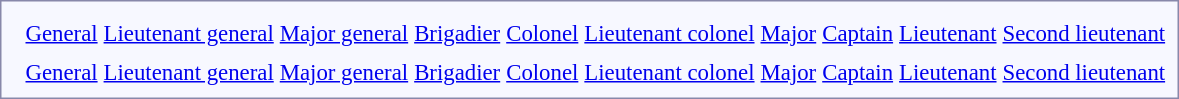<table style="border:1px solid #8888aa; background-color:#f7f8ff; padding:5px; font-size:95%; margin: 0px 12px 12px 0px;">
<tr style="text-align:center;">
<td rowspan=2><strong></strong><br></td>
<td colspan=2 rowspan=2></td>
<td colspan=2></td>
<td colspan=2></td>
<td colspan=2></td>
<td colspan=2></td>
<td colspan=2></td>
<td colspan=2></td>
<td colspan=2></td>
<td colspan=2></td>
<td colspan=3></td>
<td colspan=3></td>
</tr>
<tr style="text-align:center;">
<td colspan=2><a href='#'>General</a></td>
<td colspan=2><a href='#'>Lieutenant general</a></td>
<td colspan=2><a href='#'>Major general</a></td>
<td colspan=2><a href='#'>Brigadier</a></td>
<td colspan=2><a href='#'>Colonel</a></td>
<td colspan=2><a href='#'>Lieutenant colonel</a></td>
<td colspan=2><a href='#'>Major</a></td>
<td colspan=2><a href='#'>Captain</a></td>
<td colspan=3><a href='#'>Lieutenant</a></td>
<td colspan=3><a href='#'>Second lieutenant</a></td>
</tr>
<tr style="text-align:center;">
<td rowspan=2><strong></strong><br></td>
<td colspan=2 rowspan=2></td>
<td colspan=2></td>
<td colspan=2></td>
<td colspan=2></td>
<td colspan=2></td>
<td colspan=2></td>
<td colspan=2></td>
<td colspan=2></td>
<td colspan=2></td>
<td colspan=3></td>
<td colspan=3></td>
</tr>
<tr style="text-align:center;">
<td colspan=2><a href='#'>General</a></td>
<td colspan=2><a href='#'>Lieutenant general</a></td>
<td colspan=2><a href='#'>Major general</a></td>
<td colspan=2><a href='#'>Brigadier</a></td>
<td colspan=2><a href='#'>Colonel</a></td>
<td colspan=2><a href='#'>Lieutenant colonel</a></td>
<td colspan=2><a href='#'>Major</a></td>
<td colspan=2><a href='#'>Captain</a></td>
<td colspan=3><a href='#'>Lieutenant</a></td>
<td colspan=3><a href='#'>Second lieutenant</a><br></td>
</tr>
</table>
